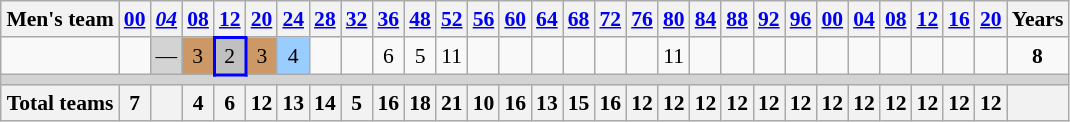<table class="wikitable" style="text-align: center; font-size: 90%; margin-left: 1em;">
<tr>
<th>Men's team</th>
<th><a href='#'>00</a></th>
<th><em><a href='#'>04</a></em></th>
<th><a href='#'>08</a></th>
<th><a href='#'>12</a></th>
<th><a href='#'>20</a></th>
<th><a href='#'>24</a></th>
<th><a href='#'>28</a></th>
<th><a href='#'>32</a></th>
<th><a href='#'>36</a></th>
<th><a href='#'>48</a></th>
<th><a href='#'>52</a></th>
<th><a href='#'>56</a></th>
<th><a href='#'>60</a></th>
<th><a href='#'>64</a></th>
<th><a href='#'>68</a></th>
<th><a href='#'>72</a></th>
<th><a href='#'>76</a></th>
<th><a href='#'>80</a></th>
<th><a href='#'>84</a></th>
<th><a href='#'>88</a></th>
<th><a href='#'>92</a></th>
<th><a href='#'>96</a></th>
<th><a href='#'>00</a></th>
<th><a href='#'>04</a></th>
<th><a href='#'>08</a></th>
<th><a href='#'>12</a></th>
<th><a href='#'>16</a></th>
<th><a href='#'>20</a></th>
<th>Years</th>
</tr>
<tr>
<td style="text-align: left;"></td>
<td></td>
<td style="background-color: lightgray;">—</td>
<td style="background-color: #cc9966;">3</td>
<td style="border: 2px solid blue; background-color: silver;">2</td>
<td style="background-color: #cc9966;">3</td>
<td style="background-color: #9acdff;">4</td>
<td></td>
<td></td>
<td>6</td>
<td>5</td>
<td>11</td>
<td></td>
<td></td>
<td></td>
<td></td>
<td></td>
<td></td>
<td>11</td>
<td></td>
<td></td>
<td></td>
<td></td>
<td></td>
<td></td>
<td></td>
<td></td>
<td></td>
<td></td>
<td><strong>8</strong></td>
</tr>
<tr style="background-color: lightgrey;">
<td colspan="30"></td>
</tr>
<tr>
<th>Total teams</th>
<th>7</th>
<th></th>
<th>4</th>
<th>6</th>
<th>12</th>
<th>13</th>
<th>14</th>
<th>5</th>
<th>16</th>
<th>18</th>
<th>21</th>
<th>10</th>
<th>16</th>
<th>13</th>
<th>15</th>
<th>16</th>
<th>12</th>
<th>12</th>
<th>12</th>
<th>12</th>
<th>12</th>
<th>12</th>
<th>12</th>
<th>12</th>
<th>12</th>
<th>12</th>
<th>12</th>
<th>12</th>
<th></th>
</tr>
</table>
